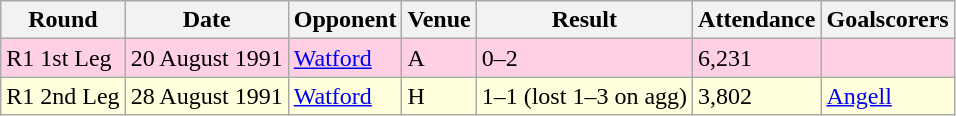<table class="wikitable">
<tr>
<th>Round</th>
<th>Date</th>
<th>Opponent</th>
<th>Venue</th>
<th>Result</th>
<th>Attendance</th>
<th>Goalscorers</th>
</tr>
<tr style="background-color: #ffd0e3;">
<td>R1 1st Leg</td>
<td>20 August 1991</td>
<td><a href='#'>Watford</a></td>
<td>A</td>
<td>0–2</td>
<td>6,231</td>
<td></td>
</tr>
<tr style="background-color: #ffffdd;">
<td>R1 2nd Leg</td>
<td>28 August 1991</td>
<td><a href='#'>Watford</a></td>
<td>H</td>
<td>1–1 (lost 1–3 on agg)</td>
<td>3,802</td>
<td><a href='#'>Angell</a></td>
</tr>
</table>
